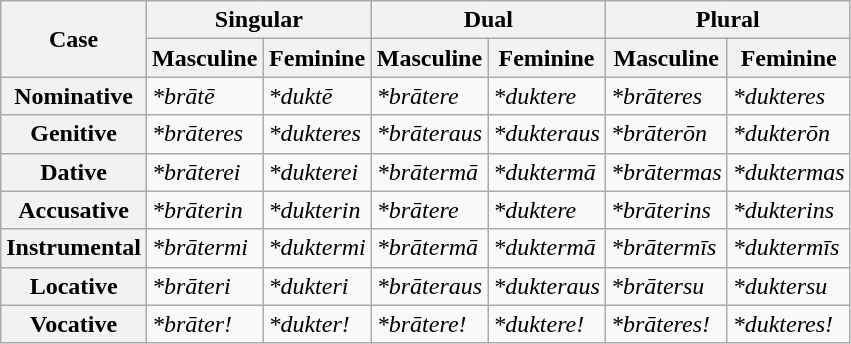<table class="wikitable">
<tr>
<th rowspan="2">Case</th>
<th colspan="2">Singular</th>
<th colspan="2">Dual</th>
<th colspan="2">Plural</th>
</tr>
<tr>
<th>Masculine</th>
<th>Feminine</th>
<th>Masculine</th>
<th>Feminine</th>
<th>Masculine</th>
<th>Feminine</th>
</tr>
<tr>
<th>Nominative</th>
<td><em>*brātē</em></td>
<td><em>*duktē</em></td>
<td><em>*brātere</em></td>
<td><em>*duktere</em></td>
<td><em>*brāteres</em></td>
<td><em>*dukteres</em></td>
</tr>
<tr>
<th>Genitive</th>
<td><em>*brāteres</em></td>
<td><em>*dukteres</em></td>
<td><em>*brāteraus</em></td>
<td><em>*dukteraus</em></td>
<td><em>*brāterōn</em></td>
<td><em>*dukterōn</em></td>
</tr>
<tr>
<th>Dative</th>
<td><em>*brāterei</em></td>
<td><em>*dukterei</em></td>
<td><em>*brātermā</em></td>
<td><em>*duktermā</em></td>
<td><em>*brātermas</em></td>
<td><em>*duktermas</em></td>
</tr>
<tr>
<th>Accusative</th>
<td><em>*brāterin</em></td>
<td><em>*dukterin</em></td>
<td><em>*brātere</em></td>
<td><em>*duktere</em></td>
<td><em>*brāterins</em></td>
<td><em>*dukterins</em></td>
</tr>
<tr>
<th>Instrumental</th>
<td><em>*brātermi</em></td>
<td><em>*duktermi</em></td>
<td><em>*brātermā</em></td>
<td><em>*duktermā</em></td>
<td><em>*brātermīs</em></td>
<td><em>*duktermīs</em></td>
</tr>
<tr>
<th>Locative</th>
<td><em>*brāteri</em></td>
<td><em>*dukteri</em></td>
<td><em>*brāteraus</em></td>
<td><em>*dukteraus</em></td>
<td><em>*brātersu</em></td>
<td><em>*duktersu</em></td>
</tr>
<tr>
<th>Vocative</th>
<td><em>*brāter!</em></td>
<td><em>*dukter!</em></td>
<td><em>*brātere!</em></td>
<td><em>*duktere!</em></td>
<td><em>*brāteres!</em></td>
<td><em>*dukteres!</em></td>
</tr>
</table>
